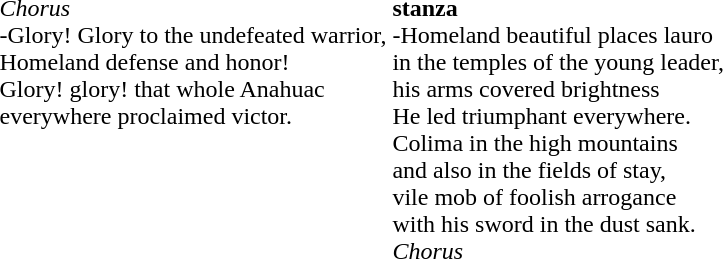<table style="margin-bottom: 10px;">
<tr>
<td valign="top"><br><em>Chorus</em><br>-Glory! Glory to the undefeated warrior,<br>Homeland defense and honor!<br>Glory! glory! that whole Anahuac<br>everywhere proclaimed victor.</td>
<td valign="top"><br><strong>stanza</strong><br>-Homeland beautiful places lauro<br>in the temples of the young leader,<br>his arms covered brightness<br>He led triumphant everywhere.<br>Colima in the high mountains<br>and also in the fields of stay,<br>vile mob of foolish arrogance<br>with his sword in the dust sank.<br><em>Chorus</em></td>
</tr>
</table>
